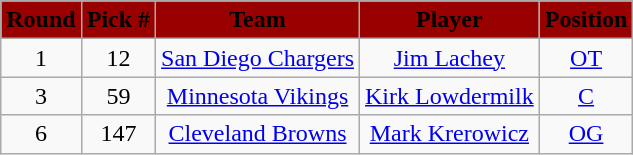<table class="wikitable" style="text-align:center">
<tr style="background:#900;">
<td><strong><span>Round</span></strong></td>
<td><strong><span>Pick #</span></strong></td>
<td><strong><span>Team</span></strong></td>
<td><strong><span>Player</span></strong></td>
<td><strong><span>Position</span></strong></td>
</tr>
<tr>
<td>1</td>
<td align=center>12</td>
<td><a href='#'>San Diego Chargers</a></td>
<td><a href='#'>Jim Lachey</a></td>
<td><a href='#'>OT</a></td>
</tr>
<tr>
<td>3</td>
<td align=center>59</td>
<td><a href='#'>Minnesota Vikings</a></td>
<td><a href='#'>Kirk Lowdermilk</a></td>
<td><a href='#'>C</a></td>
</tr>
<tr>
<td>6</td>
<td align=center>147</td>
<td><a href='#'>Cleveland Browns</a></td>
<td><a href='#'>Mark Krerowicz</a></td>
<td><a href='#'>OG</a></td>
</tr>
</table>
